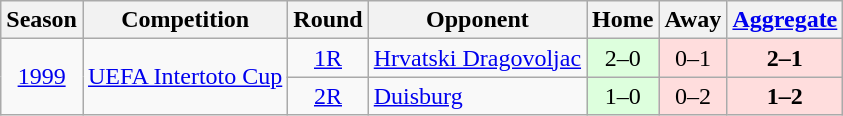<table class="wikitable" style="font-size:100%; text-align: center;">
<tr>
<th>Season</th>
<th>Competition</th>
<th>Round</th>
<th>Opponent</th>
<th>Home</th>
<th>Away</th>
<th><a href='#'>Aggregate</a></th>
</tr>
<tr>
<td rowspan=2><a href='#'>1999</a></td>
<td rowspan=2><a href='#'>UEFA Intertoto Cup</a></td>
<td><a href='#'>1R</a></td>
<td align="left"> <a href='#'>Hrvatski Dragovoljac</a></td>
<td bgcolor="#ddffdd" style="text-align:center;">2–0</td>
<td bgcolor="#ffdddd" style="text-align:center;">0–1</td>
<td bgcolor="#ffdddd" style="text-align:center;"><strong>2–1</strong></td>
</tr>
<tr>
<td><a href='#'>2R</a></td>
<td align="left"> <a href='#'>Duisburg</a></td>
<td bgcolor="#ddffdd" style="text-align:center;">1–0</td>
<td bgcolor="#ffdddd" style="text-align:center;">0–2</td>
<td bgcolor="#ffdddd" style="text-align:center;"><strong>1–2</strong></td>
</tr>
</table>
